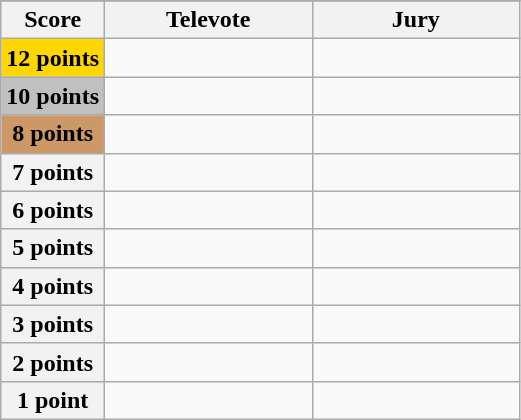<table class="wikitable">
<tr>
</tr>
<tr>
<th scope="col" width="20%">Score</th>
<th scope="col" width="40%">Televote</th>
<th scope="col" width="40%">Jury</th>
</tr>
<tr>
<th scope="row" style="background:gold">12 points</th>
<td></td>
<td></td>
</tr>
<tr>
<th scope="row" style="background:silver">10 points</th>
<td></td>
<td></td>
</tr>
<tr>
<th scope="row" style="background:#CC9966">8 points</th>
<td></td>
<td></td>
</tr>
<tr>
<th scope="row">7 points</th>
<td></td>
<td></td>
</tr>
<tr>
<th scope="row">6 points</th>
<td></td>
<td></td>
</tr>
<tr>
<th scope="row">5 points</th>
<td></td>
<td></td>
</tr>
<tr>
<th scope="row">4 points</th>
<td></td>
<td></td>
</tr>
<tr>
<th scope="row">3 points</th>
<td></td>
<td></td>
</tr>
<tr>
<th scope="row">2 points</th>
<td></td>
<td></td>
</tr>
<tr>
<th scope="row">1 point</th>
<td></td>
<td></td>
</tr>
</table>
